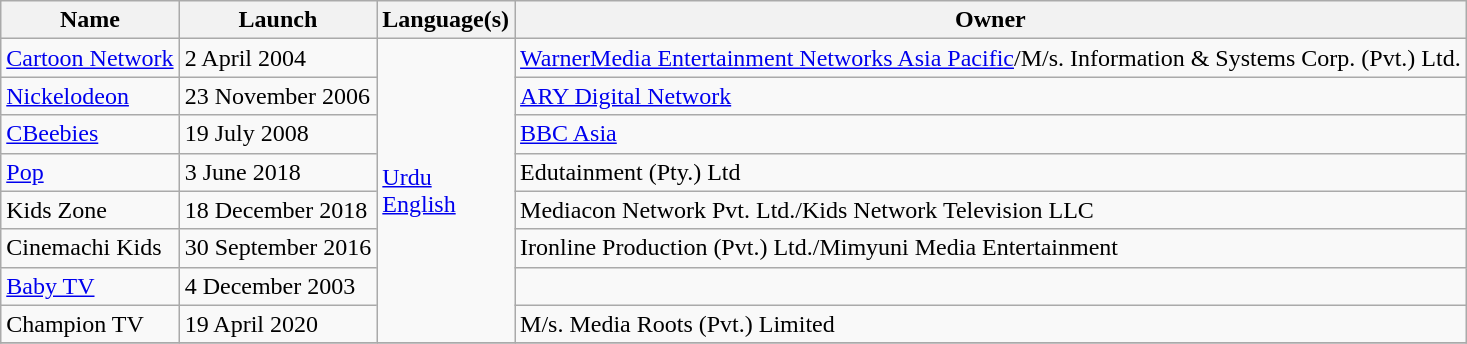<table class="wikitable">
<tr>
<th>Name</th>
<th>Launch</th>
<th>Language(s)</th>
<th>Owner</th>
</tr>
<tr>
<td><a href='#'>Cartoon Network</a></td>
<td>2 April 2004</td>
<td rowspan="8"><a href='#'>Urdu</a><br><a href='#'>English</a></td>
<td><a href='#'>WarnerMedia Entertainment Networks Asia Pacific</a>/M/s. Information & Systems Corp. (Pvt.) Ltd.</td>
</tr>
<tr>
<td><a href='#'>Nickelodeon</a></td>
<td>23 November 2006</td>
<td><a href='#'>ARY Digital Network</a></td>
</tr>
<tr>
<td><a href='#'>CBeebies</a></td>
<td>19 July 2008</td>
<td><a href='#'>BBC Asia</a></td>
</tr>
<tr>
<td><a href='#'>Pop</a></td>
<td>3 June 2018</td>
<td>Edutainment (Pty.) Ltd</td>
</tr>
<tr>
<td>Kids Zone</td>
<td>18 December 2018</td>
<td>Mediacon Network Pvt. Ltd./Kids Network Television LLC</td>
</tr>
<tr>
<td>Cinemachi Kids</td>
<td>30 September 2016</td>
<td>Ironline Production (Pvt.) Ltd./Mimyuni Media Entertainment</td>
</tr>
<tr>
<td><a href='#'>Baby TV</a></td>
<td>4 December 2003</td>
<td></td>
</tr>
<tr>
<td>Champion TV</td>
<td>19 April 2020</td>
<td>M/s. Media Roots (Pvt.) Limited</td>
</tr>
<tr>
</tr>
</table>
